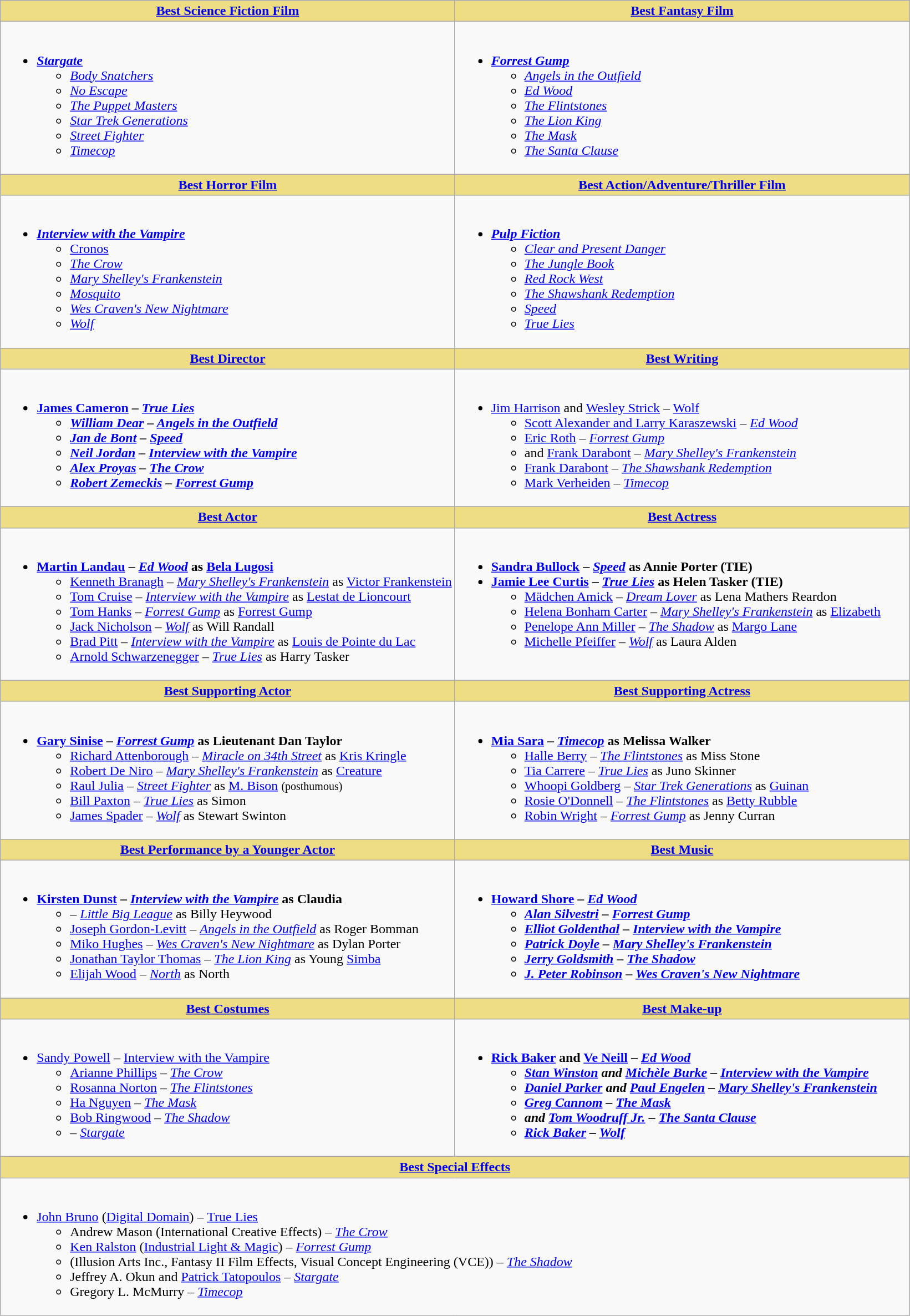<table class=wikitable>
<tr>
<th style="background:#EEDD82; width:50%"><a href='#'>Best Science Fiction Film</a></th>
<th style="background:#EEDD82; width:50%"><a href='#'>Best Fantasy Film</a></th>
</tr>
<tr>
<td valign="top"><br><ul><li><strong><em><a href='#'>Stargate</a></em></strong><ul><li><em><a href='#'>Body Snatchers</a></em></li><li><em><a href='#'>No Escape</a></em></li><li><em><a href='#'>The Puppet Masters</a></em></li><li><em><a href='#'>Star Trek Generations</a></em></li><li><em><a href='#'>Street Fighter</a></em></li><li><em><a href='#'>Timecop</a></em></li></ul></li></ul></td>
<td valign="top"><br><ul><li><strong><em><a href='#'>Forrest Gump</a></em></strong><ul><li><em><a href='#'>Angels in the Outfield</a></em></li><li><em><a href='#'>Ed Wood</a></em></li><li><em><a href='#'>The Flintstones</a></em></li><li><em><a href='#'>The Lion King</a></em></li><li><em><a href='#'>The Mask</a></em></li><li><em><a href='#'>The Santa Clause</a></em></li></ul></li></ul></td>
</tr>
<tr>
<th style="background:#EEDD82; width:50%"><a href='#'>Best Horror Film</a></th>
<th style="background:#EEDD82; width:50%"><a href='#'>Best Action/Adventure/Thriller Film</a></th>
</tr>
<tr>
<td valign="top"><br><ul><li><strong><em><a href='#'>Interview with the Vampire</a></em></strong><ul><li><em><a href='#'></em>Cronos<em></a></em></li><li><em><a href='#'>The Crow</a></em></li><li><em><a href='#'>Mary Shelley's Frankenstein</a></em></li><li><em><a href='#'>Mosquito</a></em></li><li><em><a href='#'>Wes Craven's New Nightmare</a></em></li><li><em><a href='#'>Wolf</a></em></li></ul></li></ul></td>
<td valign="top"><br><ul><li><strong><em><a href='#'>Pulp Fiction</a></em></strong><ul><li><em><a href='#'>Clear and Present Danger</a></em></li><li><em><a href='#'>The Jungle Book</a></em></li><li><em><a href='#'>Red Rock West</a></em></li><li><em><a href='#'>The Shawshank Redemption</a></em></li><li><em><a href='#'>Speed</a></em></li><li><em><a href='#'>True Lies</a></em></li></ul></li></ul></td>
</tr>
<tr>
<th style="background:#EEDD82; width:50%"><a href='#'>Best Director</a></th>
<th style="background:#EEDD82; width:50%"><a href='#'>Best Writing</a></th>
</tr>
<tr>
<td valign="top"><br><ul><li><strong><a href='#'>James Cameron</a> – <em><a href='#'>True Lies</a><strong><em><ul><li><a href='#'>William Dear</a> – </em><a href='#'>Angels in the Outfield</a><em></li><li><a href='#'>Jan de Bont</a> – </em><a href='#'>Speed</a><em></li><li><a href='#'>Neil Jordan</a> – </em><a href='#'>Interview with the Vampire</a><em></li><li><a href='#'>Alex Proyas</a> – </em><a href='#'>The Crow</a><em></li><li><a href='#'>Robert Zemeckis</a> – </em><a href='#'>Forrest Gump</a><em></li></ul></li></ul></td>
<td valign="top"><br><ul><li></strong><a href='#'>Jim Harrison</a> and <a href='#'>Wesley Strick</a> – </em><a href='#'>Wolf</a></em></strong><ul><li><a href='#'>Scott Alexander and Larry Karaszewski</a> – <em><a href='#'>Ed Wood</a></em></li><li><a href='#'>Eric Roth</a> – <em><a href='#'>Forrest Gump</a></em></li><li> and <a href='#'>Frank Darabont</a> – <em><a href='#'>Mary Shelley's Frankenstein</a></em></li><li><a href='#'>Frank Darabont</a> – <em><a href='#'>The Shawshank Redemption</a></em></li><li><a href='#'>Mark Verheiden</a> – <em><a href='#'>Timecop</a></em></li></ul></li></ul></td>
</tr>
<tr>
<th style="background:#EEDD82; width:50%"><a href='#'>Best Actor</a></th>
<th style="background:#EEDD82; width:50%"><a href='#'>Best Actress</a></th>
</tr>
<tr>
<td valign="top"><br><ul><li><strong><a href='#'>Martin Landau</a> – <em><a href='#'>Ed Wood</a></em> as <a href='#'>Bela Lugosi</a></strong><ul><li><a href='#'>Kenneth Branagh</a> – <em><a href='#'>Mary Shelley's Frankenstein</a></em> as <a href='#'>Victor Frankenstein</a></li><li><a href='#'>Tom Cruise</a> – <em><a href='#'>Interview with the Vampire</a></em> as <a href='#'>Lestat de Lioncourt</a></li><li><a href='#'>Tom Hanks</a> – <em><a href='#'>Forrest Gump</a></em> as <a href='#'>Forrest Gump</a></li><li><a href='#'>Jack Nicholson</a> – <em><a href='#'>Wolf</a></em> as Will Randall</li><li><a href='#'>Brad Pitt</a> – <em><a href='#'>Interview with the Vampire</a></em> as <a href='#'>Louis de Pointe du Lac</a></li><li><a href='#'>Arnold Schwarzenegger</a> – <em><a href='#'>True Lies</a></em> as Harry Tasker</li></ul></li></ul></td>
<td valign="top"><br><ul><li><strong><a href='#'>Sandra Bullock</a> – <em><a href='#'>Speed</a></em> as Annie Porter (TIE)</strong></li><li><strong><a href='#'>Jamie Lee Curtis</a> – <em><a href='#'>True Lies</a></em> as Helen Tasker (TIE)</strong><ul><li><a href='#'>Mädchen Amick</a> – <em><a href='#'>Dream Lover</a></em> as Lena Mathers Reardon</li><li><a href='#'>Helena Bonham Carter</a> – <em><a href='#'>Mary Shelley's Frankenstein</a></em> as <a href='#'>Elizabeth</a></li><li><a href='#'>Penelope Ann Miller</a> – <em><a href='#'>The Shadow</a></em> as <a href='#'>Margo Lane</a></li><li><a href='#'>Michelle Pfeiffer</a> – <em><a href='#'>Wolf</a></em> as Laura Alden</li></ul></li></ul></td>
</tr>
<tr>
<th style="background:#EEDD82; width:50%"><a href='#'>Best Supporting Actor</a></th>
<th style="background:#EEDD82; width:50%"><a href='#'>Best Supporting Actress</a></th>
</tr>
<tr>
<td valign="top"><br><ul><li><strong><a href='#'>Gary Sinise</a> – <em><a href='#'>Forrest Gump</a></em> as Lieutenant Dan Taylor</strong><ul><li><a href='#'>Richard Attenborough</a> – <em><a href='#'>Miracle on 34th Street</a></em> as <a href='#'>Kris Kringle</a></li><li><a href='#'>Robert De Niro</a> – <em><a href='#'>Mary Shelley's Frankenstein</a></em> as <a href='#'>Creature</a></li><li><a href='#'>Raul Julia</a> – <em><a href='#'>Street Fighter</a></em> as <a href='#'>M. Bison</a> <small>(posthumous)</small></li><li><a href='#'>Bill Paxton</a> – <em><a href='#'>True Lies</a></em> as Simon</li><li><a href='#'>James Spader</a> – <em><a href='#'>Wolf</a></em> as Stewart Swinton</li></ul></li></ul></td>
<td valign="top"><br><ul><li><strong><a href='#'>Mia Sara</a> – <em><a href='#'>Timecop</a></em> as Melissa Walker</strong><ul><li><a href='#'>Halle Berry</a> – <em><a href='#'>The Flintstones</a></em> as Miss Stone</li><li><a href='#'>Tia Carrere</a> – <em><a href='#'>True Lies</a></em> as Juno Skinner</li><li><a href='#'>Whoopi Goldberg</a> – <em><a href='#'>Star Trek Generations</a></em> as <a href='#'>Guinan</a></li><li><a href='#'>Rosie O'Donnell</a> – <em><a href='#'>The Flintstones</a></em> as <a href='#'>Betty Rubble</a></li><li><a href='#'>Robin Wright</a> – <em><a href='#'>Forrest Gump</a></em> as Jenny Curran</li></ul></li></ul></td>
</tr>
<tr>
<th style="background:#EEDD82; width:50%"><a href='#'>Best Performance by a Younger Actor</a></th>
<th style="background:#EEDD82; width:50%"><a href='#'>Best Music</a></th>
</tr>
<tr>
<td valign="top"><br><ul><li><strong><a href='#'>Kirsten Dunst</a> – <em><a href='#'>Interview with the Vampire</a></em> as Claudia</strong><ul><li> – <em><a href='#'>Little Big League</a></em> as Billy Heywood</li><li><a href='#'>Joseph Gordon-Levitt</a> – <em><a href='#'>Angels in the Outfield</a></em> as Roger Bomman</li><li><a href='#'>Miko Hughes</a> – <em><a href='#'>Wes Craven's New Nightmare</a></em> as Dylan Porter</li><li><a href='#'>Jonathan Taylor Thomas</a> – <em><a href='#'>The Lion King</a></em> as Young <a href='#'>Simba</a></li><li><a href='#'>Elijah Wood</a> – <em><a href='#'>North</a></em> as North</li></ul></li></ul></td>
<td valign="top"><br><ul><li><strong><a href='#'>Howard Shore</a> – <em><a href='#'>Ed Wood</a><strong><em><ul><li><a href='#'>Alan Silvestri</a> – </em><a href='#'>Forrest Gump</a><em></li><li><a href='#'>Elliot Goldenthal</a> – </em><a href='#'>Interview with the Vampire</a><em></li><li><a href='#'>Patrick Doyle</a> – </em><a href='#'>Mary Shelley's Frankenstein</a><em></li><li><a href='#'>Jerry Goldsmith</a> – </em><a href='#'>The Shadow</a><em></li><li><a href='#'>J. Peter Robinson</a> – </em><a href='#'>Wes Craven's New Nightmare</a><em></li></ul></li></ul></td>
</tr>
<tr>
<th style="background:#EEDD82; width:50%"><a href='#'>Best Costumes</a></th>
<th style="background:#EEDD82; width:50%"><a href='#'>Best Make-up</a></th>
</tr>
<tr>
<td valign="top"><br><ul><li></strong><a href='#'>Sandy Powell</a> – </em><a href='#'>Interview with the Vampire</a></em></strong><ul><li><a href='#'>Arianne Phillips</a> – <em><a href='#'>The Crow</a></em></li><li><a href='#'>Rosanna Norton</a> – <em><a href='#'>The Flintstones</a></em></li><li><a href='#'>Ha Nguyen</a> – <em><a href='#'>The Mask</a></em></li><li><a href='#'>Bob Ringwood</a> – <em><a href='#'>The Shadow</a></em></li><li> – <em><a href='#'>Stargate</a></em></li></ul></li></ul></td>
<td valign="top"><br><ul><li><strong><a href='#'>Rick Baker</a> and <a href='#'>Ve Neill</a> – <em><a href='#'>Ed Wood</a><strong><em><ul><li><a href='#'>Stan Winston</a> and <a href='#'>Michèle Burke</a> – </em><a href='#'>Interview with the Vampire</a><em></li><li><a href='#'>Daniel Parker</a> and <a href='#'>Paul Engelen</a> – </em><a href='#'>Mary Shelley's Frankenstein</a><em></li><li><a href='#'>Greg Cannom</a> – </em><a href='#'>The Mask</a><em></li><li> and <a href='#'>Tom Woodruff Jr.</a> – </em><a href='#'>The Santa Clause</a><em></li><li><a href='#'>Rick Baker</a> – </em><a href='#'>Wolf</a><em></li></ul></li></ul></td>
</tr>
<tr>
<th colspan="2" style="background:#EEDD82"><a href='#'>Best Special Effects</a></th>
</tr>
<tr>
<td colspan="2" valign="top"><br><ul><li></strong><a href='#'>John Bruno</a> (<a href='#'>Digital Domain</a>) – </em><a href='#'>True Lies</a></em></strong><ul><li>Andrew Mason (International Creative Effects) – <em><a href='#'>The Crow</a></em></li><li><a href='#'>Ken Ralston</a> (<a href='#'>Industrial Light & Magic</a>) – <em><a href='#'>Forrest Gump</a></em></li><li>(Illusion Arts Inc., Fantasy II Film Effects, Visual Concept Engineering (VCE)) – <em><a href='#'>The Shadow</a></em></li><li>Jeffrey A. Okun and <a href='#'>Patrick Tatopoulos</a> – <em><a href='#'>Stargate</a></em></li><li>Gregory L. McMurry – <em><a href='#'>Timecop</a></em></li></ul></li></ul></td>
</tr>
</table>
